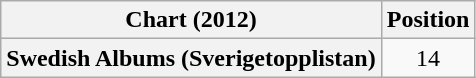<table class="wikitable plainrowheaders">
<tr>
<th>Chart (2012)</th>
<th>Position</th>
</tr>
<tr>
<th scope="row">Swedish Albums (Sverigetopplistan)</th>
<td style="text-align:center;">14</td>
</tr>
</table>
